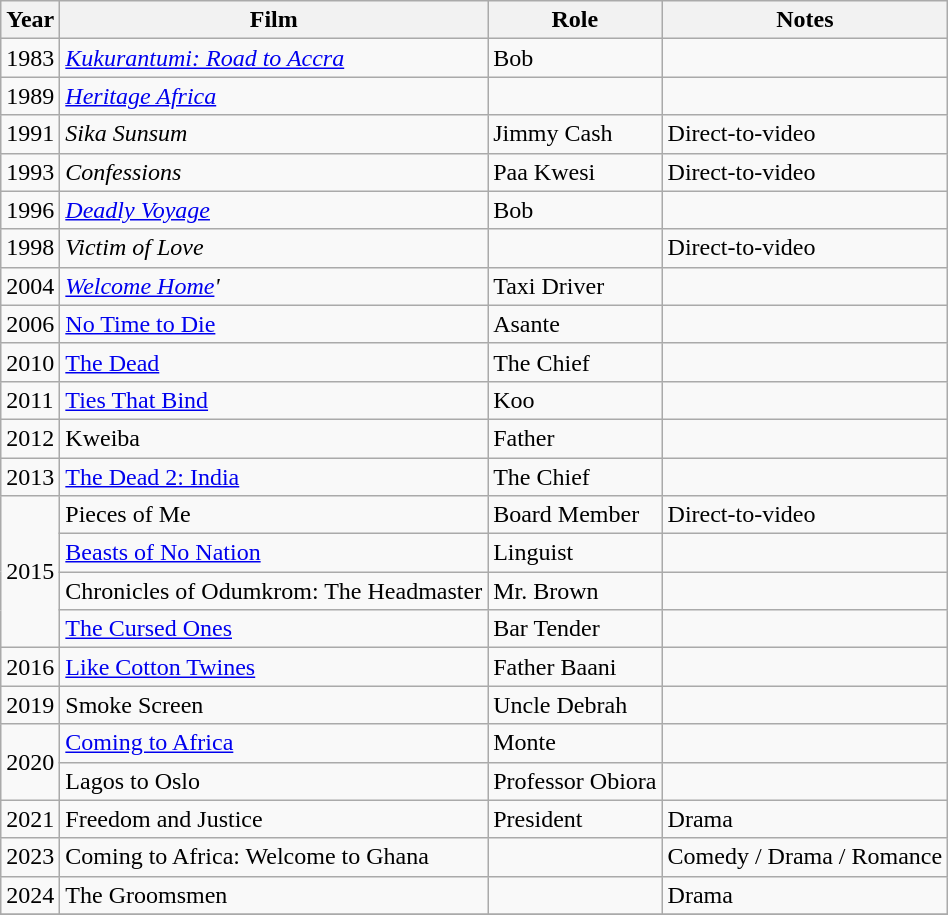<table class="wikitable">
<tr>
<th>Year</th>
<th>Film</th>
<th>Role</th>
<th>Notes</th>
</tr>
<tr>
<td>1983</td>
<td><em><a href='#'>Kukurantumi: Road to Accra</a></em></td>
<td>Bob</td>
<td></td>
</tr>
<tr>
<td>1989</td>
<td><em><a href='#'>Heritage Africa</a></em></td>
<td></td>
<td></td>
</tr>
<tr>
<td>1991</td>
<td><em>Sika Sunsum</em></td>
<td>Jimmy Cash</td>
<td>Direct-to-video</td>
</tr>
<tr>
<td>1993</td>
<td><em>Confessions</em></td>
<td>Paa Kwesi</td>
<td>Direct-to-video</td>
</tr>
<tr>
<td>1996</td>
<td><em><a href='#'>Deadly Voyage</a></em></td>
<td>Bob</td>
<td></td>
</tr>
<tr>
<td>1998</td>
<td><em>Victim of Love</em></td>
<td></td>
<td>Direct-to-video</td>
</tr>
<tr>
<td>2004</td>
<td><em><a href='#'>Welcome Home</a>'</td>
<td>Taxi Driver</td>
<td></td>
</tr>
<tr>
<td>2006</td>
<td></em><a href='#'>No Time to Die</a><em></td>
<td>Asante</td>
<td></td>
</tr>
<tr>
<td>2010</td>
<td></em><a href='#'>The Dead</a><em></td>
<td>The Chief</td>
<td></td>
</tr>
<tr>
<td>2011</td>
<td></em><a href='#'>Ties That Bind</a><em></td>
<td>Koo</td>
<td></td>
</tr>
<tr>
<td>2012</td>
<td></em>Kweiba<em></td>
<td>Father</td>
<td></td>
</tr>
<tr>
<td>2013</td>
<td></em><a href='#'>The Dead 2: India</a><em></td>
<td>The Chief</td>
<td></td>
</tr>
<tr>
<td rowspan="4">2015</td>
<td></em>Pieces of Me<em></td>
<td>Board Member</td>
<td>Direct-to-video</td>
</tr>
<tr>
<td></em><a href='#'>Beasts of No Nation</a><em></td>
<td>Linguist</td>
<td></td>
</tr>
<tr>
<td></em>Chronicles of Odumkrom: The Headmaster<em></td>
<td>Mr. Brown</td>
<td></td>
</tr>
<tr>
<td></em><a href='#'>The Cursed Ones</a><em></td>
<td>Bar Tender</td>
<td></td>
</tr>
<tr>
<td>2016</td>
<td></em><a href='#'>Like Cotton Twines</a><em></td>
<td>Father Baani</td>
<td></td>
</tr>
<tr>
<td>2019</td>
<td></em>Smoke Screen<em></td>
<td>Uncle Debrah</td>
<td></td>
</tr>
<tr>
<td rowspan="2">2020</td>
<td></em><a href='#'>Coming to Africa</a><em></td>
<td>Monte</td>
<td></td>
</tr>
<tr>
<td></em>Lagos to Oslo<em></td>
<td>Professor Obiora</td>
<td></td>
</tr>
<tr>
<td>2021</td>
<td></em>Freedom and Justice<em></td>
<td>President</td>
<td>Drama</td>
</tr>
<tr>
<td>2023</td>
<td></em>Coming to Africa: Welcome to Ghana<em></td>
<td></td>
<td>Comedy / Drama / Romance</td>
</tr>
<tr>
<td>2024</td>
<td></em>The Groomsmen<em></td>
<td></td>
<td>Drama</td>
</tr>
<tr>
</tr>
</table>
